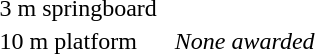<table>
<tr>
<td>3 m springboard</td>
<td></td>
<td></td>
<td></td>
</tr>
<tr>
<td>10 m platform</td>
<td></td>
<td></td>
<td><em>None awarded</em></td>
</tr>
</table>
